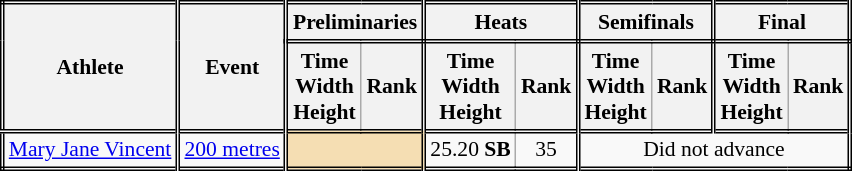<table class=wikitable style="font-size:90%; border: double;">
<tr>
<th rowspan="2" style="border-right:double">Athlete</th>
<th rowspan="2" style="border-right:double">Event</th>
<th colspan="2" style="border-right:double; border-bottom:double;">Preliminaries</th>
<th colspan="2" style="border-right:double; border-bottom:double;">Heats</th>
<th colspan="2" style="border-right:double; border-bottom:double;">Semifinals</th>
<th colspan="2" style="border-right:double; border-bottom:double;">Final</th>
</tr>
<tr>
<th>Time<br>Width<br>Height</th>
<th style="border-right:double">Rank</th>
<th>Time<br>Width<br>Height</th>
<th style="border-right:double">Rank</th>
<th>Time<br>Width<br>Height</th>
<th style="border-right:double">Rank</th>
<th>Time<br>Width<br>Height</th>
<th style="border-right:double">Rank</th>
</tr>
<tr style="border-top: double;">
<td style="border-right:double"><a href='#'>Mary Jane Vincent</a></td>
<td style="border-right:double"><a href='#'>200 metres</a></td>
<td style="border-right:double" colspan= 2 bgcolor="wheat"></td>
<td align=center>25.20 <strong>SB</strong></td>
<td align=center style="border-right:double">35</td>
<td colspan="4" align=center>Did not advance</td>
</tr>
</table>
